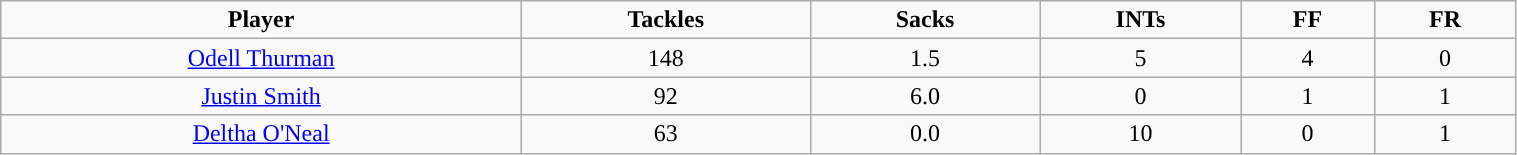<table class="wikitable" width="80%">
<tr align="center">
<td><strong>Player</strong></td>
<td><strong>Tackles</strong></td>
<td><strong>Sacks</strong></td>
<td><strong>INTs</strong></td>
<td><strong>FF</strong></td>
<td><strong>FR</strong></td>
</tr>
<tr align="center" bgcolor="">
<td><a href='#'>Odell Thurman</a></td>
<td>148</td>
<td>1.5</td>
<td>5</td>
<td>4</td>
<td>0</td>
</tr>
<tr align="center" bgcolor="">
<td><a href='#'>Justin Smith</a></td>
<td>92</td>
<td>6.0</td>
<td>0</td>
<td>1</td>
<td>1</td>
</tr>
<tr align="center" bgcolor="">
<td><a href='#'>Deltha O'Neal</a></td>
<td>63</td>
<td>0.0</td>
<td>10</td>
<td>0</td>
<td>1</td>
</tr>
</table>
